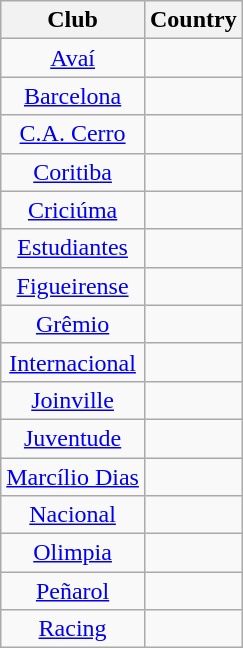<table class="wikitable" style="text-align: center">
<tr>
<th>Club</th>
<th>Country</th>
</tr>
<tr>
<td><a href='#'>Avaí</a></td>
<td></td>
</tr>
<tr>
<td><a href='#'>Barcelona</a></td>
<td></td>
</tr>
<tr>
<td><a href='#'>C.A. Cerro</a></td>
<td></td>
</tr>
<tr>
<td><a href='#'>Coritiba</a></td>
<td></td>
</tr>
<tr>
<td><a href='#'>Criciúma</a></td>
<td></td>
</tr>
<tr>
<td><a href='#'>Estudiantes</a></td>
<td></td>
</tr>
<tr>
<td><a href='#'>Figueirense</a></td>
<td></td>
</tr>
<tr>
<td><a href='#'>Grêmio</a></td>
<td></td>
</tr>
<tr>
<td><a href='#'>Internacional</a></td>
<td></td>
</tr>
<tr>
<td><a href='#'>Joinville</a></td>
<td></td>
</tr>
<tr>
<td><a href='#'>Juventude</a></td>
<td></td>
</tr>
<tr>
<td><a href='#'>Marcílio Dias</a></td>
<td></td>
</tr>
<tr>
<td><a href='#'>Nacional</a></td>
<td></td>
</tr>
<tr>
<td><a href='#'>Olimpia</a></td>
<td></td>
</tr>
<tr>
<td><a href='#'>Peñarol</a></td>
<td></td>
</tr>
<tr>
<td><a href='#'>Racing</a></td>
<td></td>
</tr>
</table>
